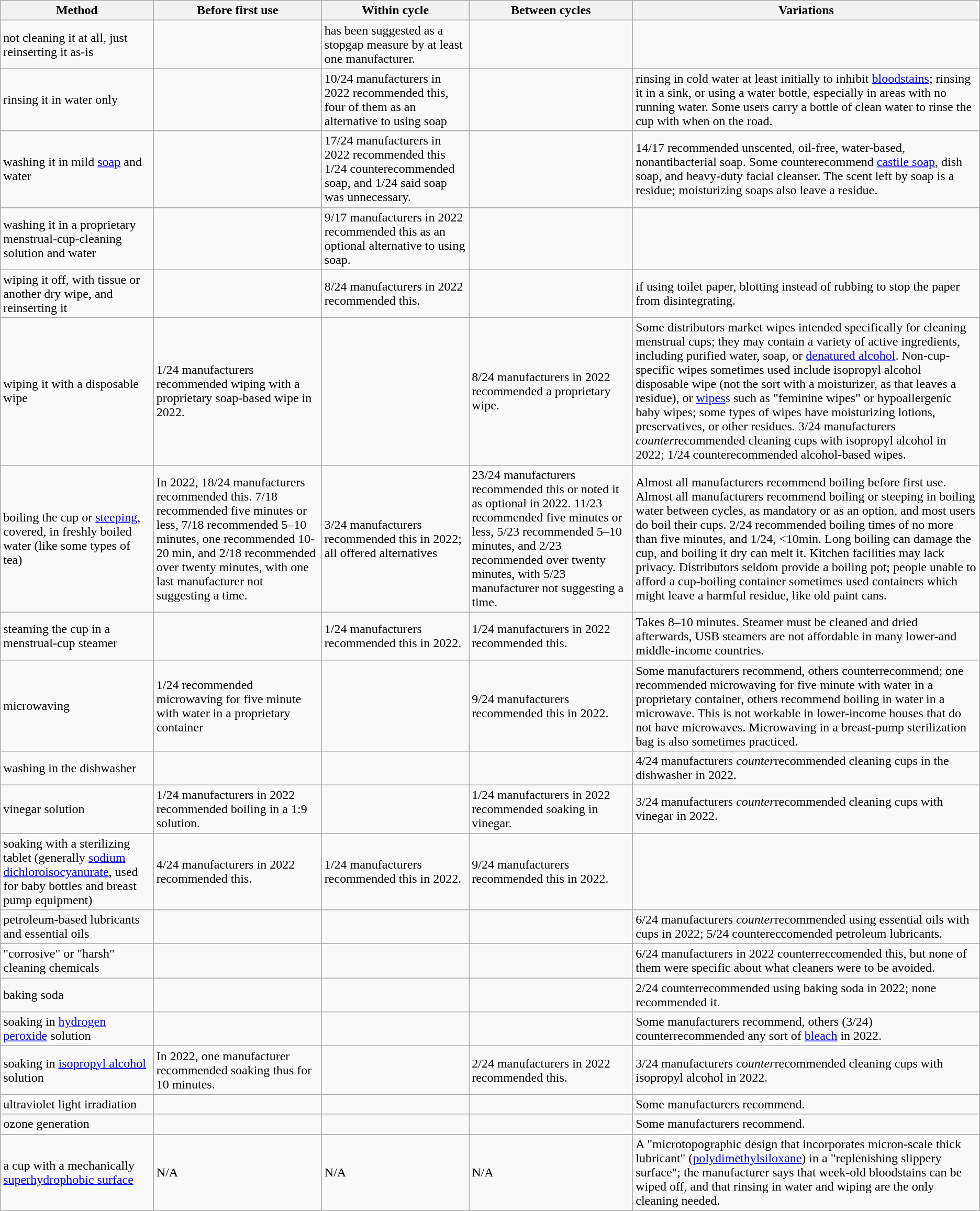<table class="wikitable mw-collapsible mw-collapsed floatright">
<tr>
<th>Method</th>
<th>Before first use</th>
<th>Within cycle</th>
<th>Between cycles</th>
<th>Variations</th>
</tr>
<tr>
<td>not cleaning it at all, just reinserting it as-is</td>
<td></td>
<td>has been suggested as a stopgap measure by at least one manufacturer.</td>
<td></td>
<td></td>
</tr>
<tr>
<td>rinsing it in water only</td>
<td></td>
<td>10/24 manufacturers in 2022 recommended this, four of them as an alternative to using soap</td>
<td></td>
<td>rinsing in cold water at least initially to inhibit <a href='#'>bloodstains</a>; rinsing it in a sink, or using a water bottle, especially in areas with no running water. Some users carry a bottle of clean water to rinse the cup with when on the road.</td>
</tr>
<tr>
<td>washing it in mild <a href='#'>soap</a> and water</td>
<td></td>
<td>17/24 manufacturers in 2022 recommended this 1/24 counterecommended soap, and 1/24 said soap was unnecessary.</td>
<td></td>
<td>14/17 recommended unscented, oil-free, water-based, nonantibacterial soap. Some counterecommend <a href='#'>castile soap</a>, dish soap, and heavy-duty facial cleanser. The scent left by soap is a residue; moisturizing soaps also leave a residue.</td>
</tr>
<tr>
<td>washing it in a proprietary menstrual-cup-cleaning solution and water</td>
<td></td>
<td>9/17 manufacturers in 2022 recommended this as an optional alternative to using soap.</td>
<td></td>
<td></td>
</tr>
<tr>
<td>wiping it off, with tissue or another dry wipe, and reinserting it</td>
<td></td>
<td>8/24 manufacturers in 2022 recommended this.</td>
<td></td>
<td>if using toilet paper, blotting instead of rubbing to stop the paper from disintegrating.</td>
</tr>
<tr>
<td>wiping it with a disposable wipe</td>
<td>1/24 manufacturers recommended wiping with a proprietary soap-based wipe in 2022.</td>
<td></td>
<td>8/24 manufacturers in 2022 recommended a proprietary wipe.</td>
<td>Some distributors market wipes intended specifically for cleaning menstrual cups; they may contain a variety of active ingredients, including purified water, soap, or <a href='#'>denatured alcohol</a>. Non-cup-specific wipes sometimes used include isopropyl alcohol disposable wipe (not the sort with a moisturizer, as that leaves a residue), or <a href='#'>wipes</a>s such as "feminine wipes" or hypoallergenic baby wipes; some types of wipes have moisturizing lotions, preservatives, or other residues. 3/24 manufacturers <em>counter</em>recommended cleaning cups with isopropyl alcohol in 2022; 1/24 counterecommended alcohol-based wipes.</td>
</tr>
<tr>
<td>boiling the cup or <a href='#'>steeping</a>, covered, in freshly boiled water (like some types of tea)</td>
<td>In 2022, 18/24 manufacturers recommended this. 7/18 recommended five minutes or less, 7/18 recommended 5–10 minutes, one recommended 10-20 min, and 2/18 recommended over twenty minutes, with one last manufacturer not suggesting a time.</td>
<td>3/24 manufacturers recommended this in 2022; all offered alternatives</td>
<td>23/24 manufacturers recommended this or noted it as optional in 2022. 11/23 recommended five minutes or less, 5/23 recommended 5–10 minutes, and 2/23 recommended over twenty minutes, with 5/23 manufacturer not suggesting a time.</td>
<td>Almost all manufacturers recommend boiling before first use. Almost all manufacturers recommend boiling or steeping in boiling water between cycles, as mandatory or as an option, and most users do boil their cups. 2/24 recommended boiling times of no more than five minutes, and 1/24, <10min. Long boiling can damage the cup, and boiling it dry can melt it.  Kitchen facilities may lack privacy. Distributors seldom provide a boiling pot; people unable to afford a cup-boiling container sometimes used containers which might leave a harmful residue, like old paint cans.</td>
</tr>
<tr>
<td>steaming the cup in a menstrual-cup steamer</td>
<td></td>
<td>1/24 manufacturers recommended this in 2022.</td>
<td>1/24 manufacturers in 2022 recommended this.</td>
<td>Takes 8–10 minutes. Steamer must be cleaned and dried afterwards, USB steamers are not affordable in many lower-and middle-income countries.</td>
</tr>
<tr>
<td>microwaving</td>
<td>1/24  recommended microwaving for five minute with water in a proprietary container</td>
<td></td>
<td>9/24 manufacturers recommended this in 2022.</td>
<td>Some manufacturers recommend, others counterrecommend; one recommended microwaving for five minute with water in a proprietary container, others recommend boiling in water in a microwave. This is not workable in lower-income houses that do not have microwaves. Microwaving in a breast-pump sterilization bag is also sometimes practiced.</td>
</tr>
<tr>
<td>washing in the dishwasher</td>
<td></td>
<td></td>
<td></td>
<td>4/24 manufacturers <em>counter</em>recommended cleaning cups in the dishwasher in 2022.</td>
</tr>
<tr>
<td>vinegar solution</td>
<td>1/24 manufacturers in 2022 recommended boiling in a 1:9 solution.</td>
<td></td>
<td>1/24 manufacturers in 2022 recommended soaking in vinegar.</td>
<td>3/24 manufacturers <em>counter</em>recommended cleaning cups with vinegar in 2022.</td>
</tr>
<tr>
<td>soaking with a sterilizing tablet (generally <a href='#'>sodium dichloroisocyanurate</a>, used for baby bottles and breast pump equipment)</td>
<td>4/24 manufacturers in 2022 recommended this.</td>
<td>1/24 manufacturers recommended this in 2022.</td>
<td>9/24 manufacturers recommended this in 2022.</td>
</tr>
<tr>
<td>petroleum-based lubricants and essential oils</td>
<td></td>
<td></td>
<td></td>
<td>6/24 manufacturers <em>counter</em>recommended using essential oils with cups in 2022; 5/24 countereccomended petroleum lubricants.</td>
</tr>
<tr>
<td>"corrosive" or "harsh" cleaning chemicals</td>
<td></td>
<td></td>
<td></td>
<td>6/24 manufacturers in 2022 counterreccomended this, but none of them were specific about what cleaners were to be avoided.</td>
</tr>
<tr>
<td>baking soda</td>
<td></td>
<td></td>
<td></td>
<td>2/24 counterrecommended using baking soda in 2022; none recommended it.</td>
</tr>
<tr>
<td>soaking in <a href='#'>hydrogen peroxide</a> solution</td>
<td></td>
<td></td>
<td></td>
<td>Some manufacturers recommend, others (3/24) counterrecommended any sort of <a href='#'>bleach</a> in 2022.</td>
</tr>
<tr>
<td>soaking in <a href='#'>isopropyl alcohol</a> solution</td>
<td>In 2022, one manufacturer recommended soaking thus for 10 minutes.</td>
<td></td>
<td>2/24 manufacturers in 2022 recommended this.</td>
<td>3/24 manufacturers <em>counter</em>recommended cleaning cups with isopropyl alcohol in 2022.</td>
</tr>
<tr>
<td>ultraviolet light irradiation</td>
<td></td>
<td></td>
<td></td>
<td>Some manufacturers recommend.</td>
</tr>
<tr>
<td>ozone generation</td>
<td></td>
<td></td>
<td></td>
<td>Some manufacturers recommend.</td>
</tr>
<tr>
<td>a cup with a mechanically <a href='#'>superhydrophobic surface</a></td>
<td>N/A</td>
<td>N/A</td>
<td>N/A</td>
<td>A "microtopographic design that incorporates micron-scale thick lubricant" (<a href='#'>polydimethylsiloxane</a>) in a "replenishing slippery surface"; the manufacturer says that week-old bloodstains can be wiped off, and that rinsing in water and wiping are the only cleaning needed.</td>
</tr>
</table>
